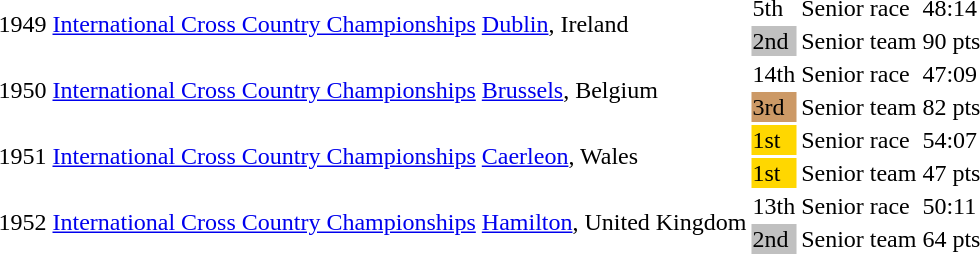<table>
<tr>
<td rowspan=2>1949</td>
<td rowspan=2><a href='#'>International Cross Country Championships</a></td>
<td rowspan=2><a href='#'>Dublin</a>, Ireland</td>
<td>5th</td>
<td>Senior race</td>
<td>48:14</td>
</tr>
<tr>
<td bgcolor=silver>2nd</td>
<td>Senior team</td>
<td>90 pts</td>
</tr>
<tr>
<td rowspan=2>1950</td>
<td rowspan=2><a href='#'>International Cross Country Championships</a></td>
<td rowspan=2><a href='#'>Brussels</a>, Belgium</td>
<td>14th</td>
<td>Senior race</td>
<td>47:09</td>
</tr>
<tr>
<td bgcolor=cc9966>3rd</td>
<td>Senior team</td>
<td>82 pts</td>
</tr>
<tr>
<td rowspan=2>1951</td>
<td rowspan=2><a href='#'>International Cross Country Championships</a></td>
<td rowspan=2><a href='#'>Caerleon</a>, Wales</td>
<td bgcolor=gold>1st</td>
<td>Senior race</td>
<td>54:07</td>
</tr>
<tr>
<td bgcolor=gold>1st</td>
<td>Senior team</td>
<td>47 pts</td>
</tr>
<tr>
<td rowspan=2>1952</td>
<td rowspan=2><a href='#'>International Cross Country Championships</a></td>
<td rowspan=2><a href='#'>Hamilton</a>, United Kingdom</td>
<td>13th</td>
<td>Senior race</td>
<td>50:11</td>
</tr>
<tr>
<td bgcolor=silver>2nd</td>
<td>Senior team</td>
<td>64 pts</td>
</tr>
</table>
